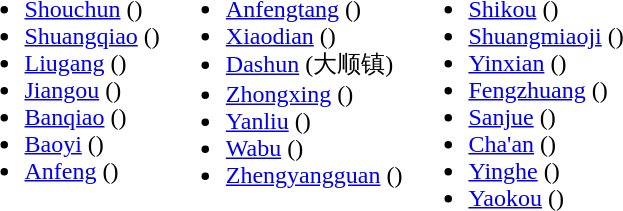<table>
<tr>
<td valign="top"><br><ul><li><a href='#'>Shouchun</a> ()</li><li><a href='#'>Shuangqiao</a> ()</li><li><a href='#'>Liugang</a> ()</li><li><a href='#'>Jiangou</a> ()</li><li><a href='#'>Banqiao</a> ()</li><li><a href='#'>Baoyi</a> ()</li><li><a href='#'>Anfeng</a> ()</li></ul></td>
<td valign="top"><br><ul><li><a href='#'>Anfengtang</a> ()</li><li><a href='#'>Xiaodian</a> ()</li><li><a href='#'>Dashun</a> (大顺镇)</li><li><a href='#'>Zhongxing</a> ()</li><li><a href='#'>Yanliu</a> ()</li><li><a href='#'>Wabu</a> ()</li><li><a href='#'>Zhengyangguan</a> ()</li></ul></td>
<td valign="top"><br><ul><li><a href='#'>Shikou</a> ()</li><li><a href='#'>Shuangmiaoji</a> ()</li><li><a href='#'>Yinxian</a> ()</li><li><a href='#'>Fengzhuang</a> ()</li><li><a href='#'>Sanjue</a> ()</li><li><a href='#'>Cha'an</a> ()</li><li><a href='#'>Yinghe</a> ()</li><li><a href='#'>Yaokou</a> ()</li></ul></td>
</tr>
</table>
